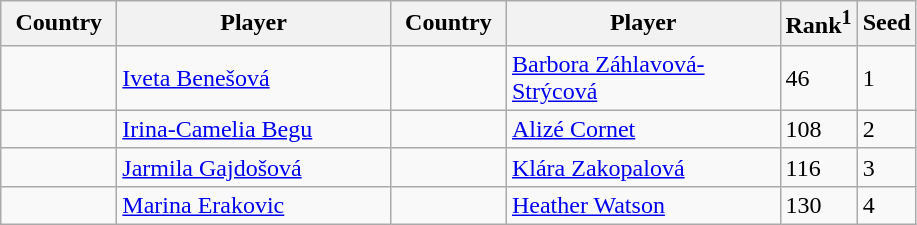<table class="sortable wikitable">
<tr>
<th width="70">Country</th>
<th width="175">Player</th>
<th width="70">Country</th>
<th width="175">Player</th>
<th>Rank<sup>1</sup></th>
<th>Seed</th>
</tr>
<tr>
<td></td>
<td><a href='#'>Iveta Benešová</a></td>
<td></td>
<td><a href='#'>Barbora Záhlavová-Strýcová</a></td>
<td>46</td>
<td>1</td>
</tr>
<tr>
<td></td>
<td><a href='#'>Irina-Camelia Begu</a></td>
<td></td>
<td><a href='#'>Alizé Cornet</a></td>
<td>108</td>
<td>2</td>
</tr>
<tr>
<td></td>
<td><a href='#'>Jarmila Gajdošová</a></td>
<td></td>
<td><a href='#'>Klára Zakopalová</a></td>
<td>116</td>
<td>3</td>
</tr>
<tr>
<td></td>
<td><a href='#'>Marina Erakovic</a></td>
<td></td>
<td><a href='#'>Heather Watson</a></td>
<td>130</td>
<td>4</td>
</tr>
</table>
